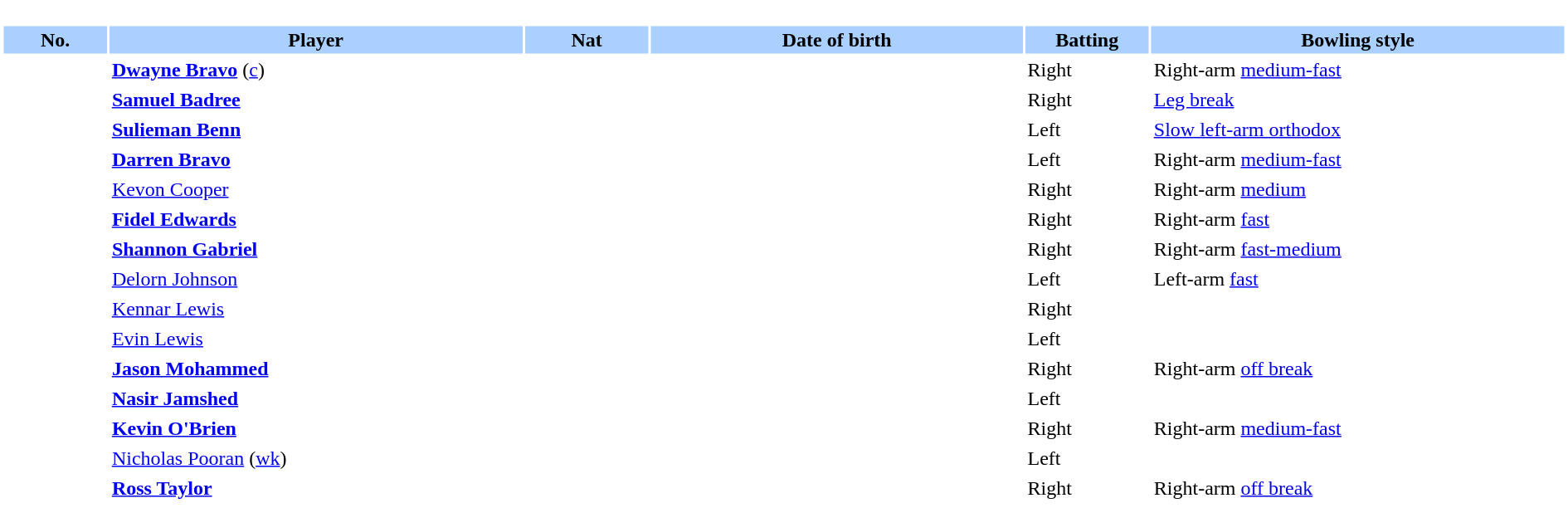<table border="0" style="width:100%;">
<tr>
<td style="vertical-align:top; background:#fff; width:90%;"><br><table border="0" cellspacing="2" cellpadding="2" style="width:100%;">
<tr style="background:#aad0ff;">
<th scope="col" style="width:5%;">No.</th>
<th scope="col" style="width:20%;">Player</th>
<th scope="col" style="width:6%;">Nat</th>
<th scope="col" style="width:18%;">Date of birth</th>
<th scope="col" style="width:6%;">Batting</th>
<th scope="col" style="width:20%;">Bowling style</th>
</tr>
<tr>
<td style="text-align:center"></td>
<td><strong><a href='#'>Dwayne Bravo</a></strong> (<a href='#'>c</a>)</td>
<td style="text-align:center"></td>
<td></td>
<td>Right</td>
<td>Right-arm <a href='#'>medium-fast</a></td>
</tr>
<tr>
<td style="text-align:center"></td>
<td><strong><a href='#'>Samuel Badree</a></strong></td>
<td style="text-align:center"></td>
<td></td>
<td>Right</td>
<td><a href='#'>Leg break</a></td>
</tr>
<tr>
<td style="text-align:center"></td>
<td><strong><a href='#'>Sulieman Benn</a></strong></td>
<td style="text-align:center"></td>
<td></td>
<td>Left</td>
<td><a href='#'>Slow left-arm orthodox</a></td>
</tr>
<tr>
<td style="text-align:center"></td>
<td><strong><a href='#'>Darren Bravo</a></strong></td>
<td style="text-align:center"></td>
<td></td>
<td>Left</td>
<td>Right-arm <a href='#'>medium-fast</a></td>
</tr>
<tr>
<td style="text-align:center"></td>
<td><a href='#'>Kevon Cooper</a></td>
<td style="text-align:center"></td>
<td></td>
<td>Right</td>
<td>Right-arm <a href='#'>medium</a></td>
</tr>
<tr>
<td style="text-align:center"></td>
<td><strong><a href='#'>Fidel Edwards</a></strong></td>
<td style="text-align:center"></td>
<td></td>
<td>Right</td>
<td>Right-arm <a href='#'>fast</a></td>
</tr>
<tr>
<td style="text-align:center"></td>
<td><strong><a href='#'>Shannon Gabriel</a></strong></td>
<td style="text-align:center"></td>
<td></td>
<td>Right</td>
<td>Right-arm <a href='#'>fast-medium</a></td>
</tr>
<tr>
<td style="text-align:center"></td>
<td><a href='#'>Delorn Johnson</a></td>
<td style="text-align:center"></td>
<td></td>
<td>Left</td>
<td>Left-arm <a href='#'>fast</a></td>
</tr>
<tr>
<td style="text-align:center"></td>
<td><a href='#'>Kennar Lewis</a></td>
<td style="text-align:center"></td>
<td></td>
<td>Right</td>
<td></td>
</tr>
<tr>
<td style="text-align:center"></td>
<td><a href='#'>Evin Lewis</a></td>
<td style="text-align:center"></td>
<td></td>
<td>Left</td>
<td></td>
</tr>
<tr>
<td style="text-align:center"></td>
<td><strong><a href='#'>Jason Mohammed</a></strong></td>
<td style="text-align:center"></td>
<td></td>
<td>Right</td>
<td>Right-arm <a href='#'>off break</a></td>
</tr>
<tr>
<td style="text-align:center"></td>
<td><strong><a href='#'>Nasir Jamshed</a></strong></td>
<td style="text-align:center"></td>
<td></td>
<td>Left</td>
<td></td>
</tr>
<tr>
<td style="text-align:center"></td>
<td><strong><a href='#'>Kevin O'Brien</a></strong></td>
<td style="text-align:center"></td>
<td></td>
<td>Right</td>
<td>Right-arm <a href='#'>medium-fast</a></td>
</tr>
<tr>
<td style="text-align:center"></td>
<td><a href='#'>Nicholas Pooran</a> (<a href='#'>wk</a>)</td>
<td style="text-align:center"></td>
<td></td>
<td>Left</td>
<td></td>
</tr>
<tr>
<td style="text-align:center"></td>
<td><strong><a href='#'>Ross Taylor</a></strong></td>
<td style="text-align:center"></td>
<td></td>
<td>Right</td>
<td>Right-arm <a href='#'>off break</a></td>
</tr>
<tr>
</tr>
</table>
</td>
</tr>
</table>
